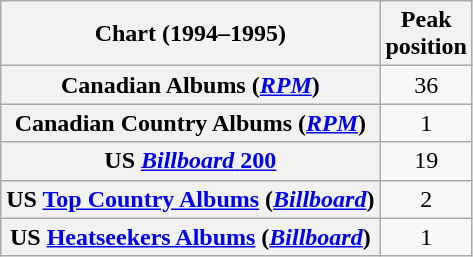<table class="wikitable sortable plainrowheaders" style="text-align:center">
<tr>
<th scope="col">Chart (1994–1995)</th>
<th scope="col">Peak<br>position</th>
</tr>
<tr>
<th scope="row">Canadian Albums (<em><a href='#'>RPM</a></em>)</th>
<td>36</td>
</tr>
<tr>
<th scope="row">Canadian Country Albums (<em><a href='#'>RPM</a></em>)</th>
<td>1</td>
</tr>
<tr>
<th scope="row">US <a href='#'><em>Billboard</em> 200</a></th>
<td>19</td>
</tr>
<tr>
<th scope="row">US <a href='#'>Top Country Albums</a> (<em><a href='#'>Billboard</a></em>)</th>
<td>2</td>
</tr>
<tr>
<th scope="row">US <a href='#'>Heatseekers Albums</a> (<em><a href='#'>Billboard</a></em>)</th>
<td>1</td>
</tr>
</table>
